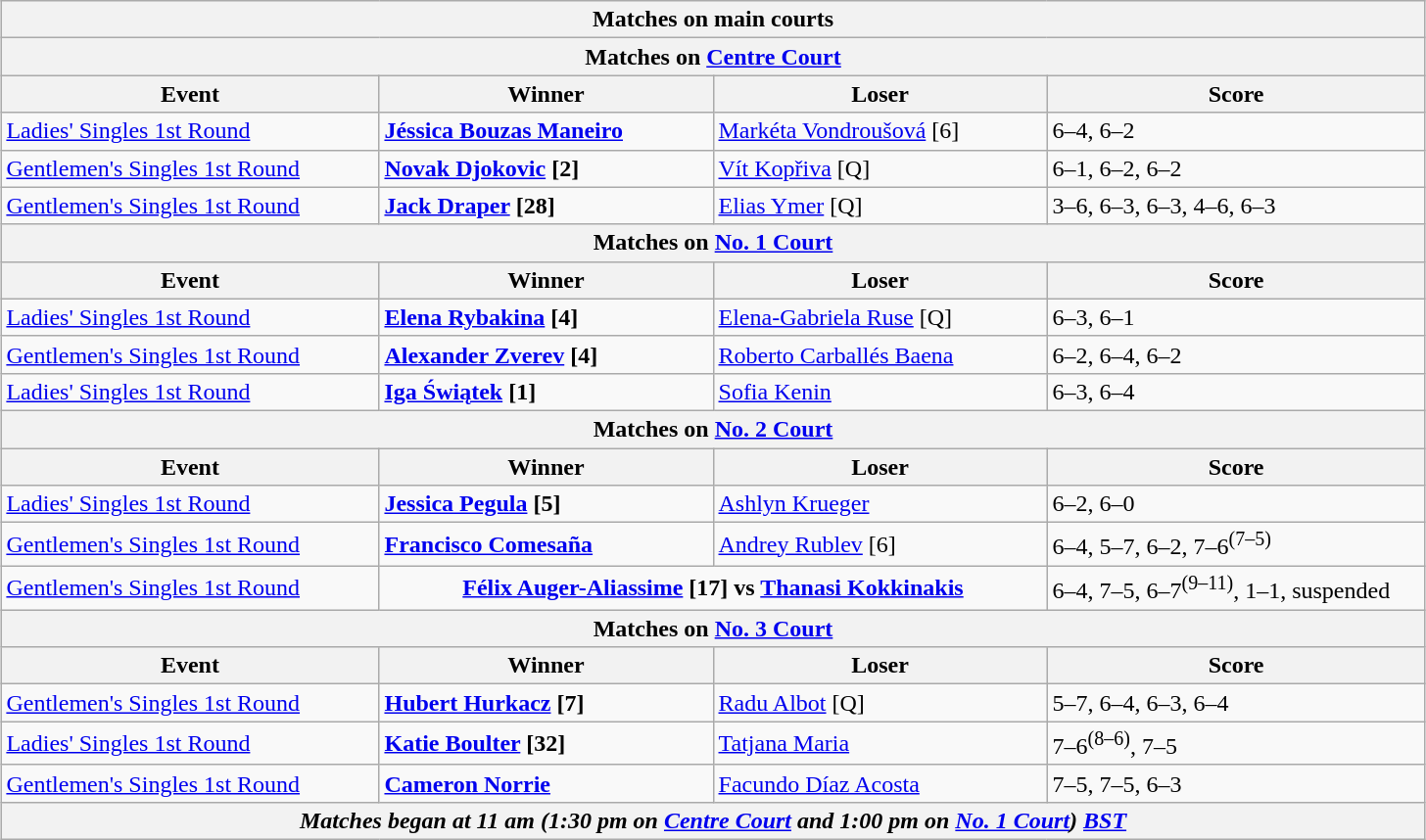<table class="wikitable collapsible uncollapsed" style="margin:auto;">
<tr>
<th colspan="4" style="white-space:nowrap;">Matches on main courts</th>
</tr>
<tr>
<th colspan="4">Matches on <a href='#'>Centre Court</a></th>
</tr>
<tr>
<th width="250">Event</th>
<th width="220">Winner</th>
<th width="220">Loser</th>
<th width="250">Score</th>
</tr>
<tr>
<td><a href='#'>Ladies' Singles 1st Round</a></td>
<td><strong> <a href='#'>Jéssica Bouzas Maneiro</a></strong></td>
<td> <a href='#'>Markéta Vondroušová</a> [6]</td>
<td>6–4, 6–2</td>
</tr>
<tr>
<td><a href='#'>Gentlemen's Singles 1st Round</a></td>
<td><strong> <a href='#'>Novak Djokovic</a> [2]</strong></td>
<td> <a href='#'>Vít Kopřiva</a> [Q]</td>
<td>6–1, 6–2, 6–2</td>
</tr>
<tr>
<td><a href='#'>Gentlemen's Singles 1st Round</a></td>
<td><strong> <a href='#'>Jack Draper</a> [28]</strong></td>
<td> <a href='#'>Elias Ymer</a> [Q]</td>
<td>3–6, 6–3, 6–3, 4–6, 6–3</td>
</tr>
<tr>
<th colspan="4">Matches on <a href='#'>No. 1 Court</a></th>
</tr>
<tr>
<th width="220">Event</th>
<th width="220">Winner</th>
<th width="220">Loser</th>
<th width="250">Score</th>
</tr>
<tr>
<td><a href='#'>Ladies' Singles 1st Round</a></td>
<td><strong> <a href='#'>Elena Rybakina</a> [4]</strong></td>
<td> <a href='#'>Elena-Gabriela Ruse</a> [Q]</td>
<td>6–3, 6–1</td>
</tr>
<tr>
<td><a href='#'>Gentlemen's Singles 1st Round</a></td>
<td><strong> <a href='#'>Alexander Zverev</a> [4]</strong></td>
<td> <a href='#'>Roberto Carballés Baena</a></td>
<td>6–2, 6–4, 6–2</td>
</tr>
<tr>
<td><a href='#'>Ladies' Singles 1st Round</a></td>
<td><strong> <a href='#'>Iga Świątek</a> [1]</strong></td>
<td> <a href='#'>Sofia Kenin</a></td>
<td>6–3, 6–4</td>
</tr>
<tr>
<th colspan="4">Matches on <a href='#'>No. 2 Court</a></th>
</tr>
<tr>
<th width="250">Event</th>
<th width="220">Winner</th>
<th width="220">Loser</th>
<th width="220">Score</th>
</tr>
<tr>
<td><a href='#'>Ladies' Singles 1st Round</a></td>
<td><strong> <a href='#'>Jessica Pegula</a> [5]</strong></td>
<td> <a href='#'>Ashlyn Krueger</a></td>
<td>6–2, 6–0</td>
</tr>
<tr>
<td><a href='#'>Gentlemen's Singles 1st Round</a></td>
<td><strong> <a href='#'>Francisco Comesaña</a></strong></td>
<td> <a href='#'>Andrey Rublev</a> [6]</td>
<td>6–4, 5–7, 6–2, 7–6<sup>(7–5)</sup></td>
</tr>
<tr>
<td><a href='#'>Gentlemen's Singles 1st Round</a></td>
<td colspan="2" align="center"><strong> <a href='#'>Félix Auger-Aliassime</a> [17] vs  <a href='#'>Thanasi Kokkinakis</a></strong></td>
<td>6–4, 7–5, 6–7<sup>(9–11)</sup>, 1–1, suspended</td>
</tr>
<tr>
<th colspan="4">Matches on <a href='#'>No. 3 Court</a></th>
</tr>
<tr>
<th width="250">Event</th>
<th width="220">Winner</th>
<th width="220">Loser</th>
<th width="220">Score</th>
</tr>
<tr>
<td><a href='#'>Gentlemen's Singles 1st Round</a></td>
<td><strong> <a href='#'>Hubert Hurkacz</a> [7]</strong></td>
<td> <a href='#'>Radu Albot</a> [Q]</td>
<td>5–7, 6–4, 6–3, 6–4</td>
</tr>
<tr>
<td><a href='#'>Ladies' Singles 1st Round</a></td>
<td><strong> <a href='#'>Katie Boulter</a> [32]</strong></td>
<td> <a href='#'>Tatjana Maria</a></td>
<td>7–6<sup>(8–6)</sup>, 7–5</td>
</tr>
<tr>
<td><a href='#'>Gentlemen's Singles 1st Round</a></td>
<td><strong> <a href='#'>Cameron Norrie</a></strong></td>
<td> <a href='#'>Facundo Díaz Acosta</a></td>
<td>7–5, 7–5, 6–3</td>
</tr>
<tr>
<th colspan=4><em>Matches began at 11 am (1:30 pm on <a href='#'>Centre Court</a> and 1:00 pm on <a href='#'>No. 1 Court</a>) <a href='#'>BST</a></em></th>
</tr>
</table>
